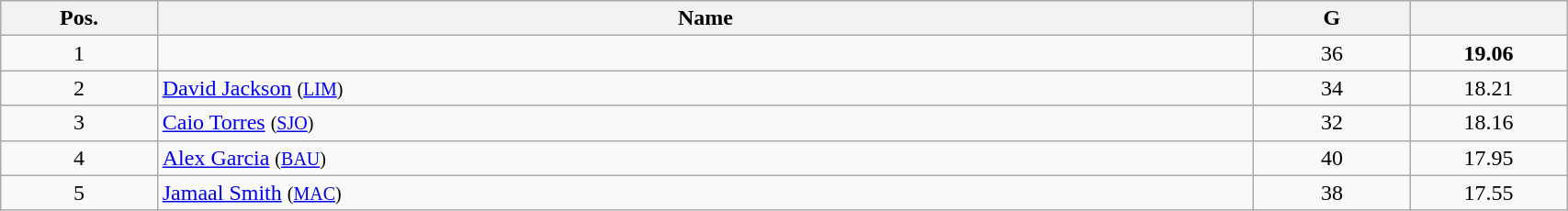<table class="wikitable" style="width:90%;">
<tr>
<th style="width:10%;">Pos.</th>
<th style="width:70%;">Name</th>
<th style="width:10%;">G</th>
<th style="width:10%;"></th>
</tr>
<tr align=center>
<td>1</td>
<td align=left></td>
<td>36</td>
<td><strong>19.06</strong></td>
</tr>
<tr align=center>
<td>2</td>
<td align=left> <a href='#'>David Jackson</a> <small>(<a href='#'>LIM</a>)</small></td>
<td>34</td>
<td>18.21</td>
</tr>
<tr align=center>
<td>3</td>
<td align=left> <a href='#'>Caio Torres</a> <small>(<a href='#'>SJO</a>)</small></td>
<td>32</td>
<td>18.16</td>
</tr>
<tr align=center>
<td>4</td>
<td align=left> <a href='#'>Alex Garcia</a> <small>(<a href='#'>BAU</a>)</small></td>
<td>40</td>
<td>17.95</td>
</tr>
<tr align=center>
<td>5</td>
<td align=left> <a href='#'>Jamaal Smith</a> <small>(<a href='#'>MAC</a>)</small></td>
<td>38</td>
<td>17.55</td>
</tr>
</table>
